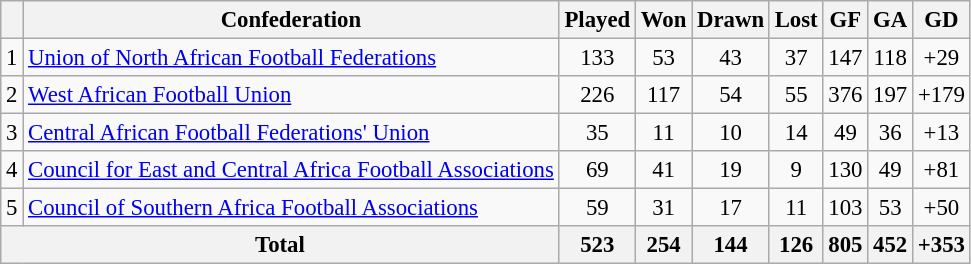<table class="wikitable plainrowheaders sortable" style="text-align:center;font-size:95%">
<tr>
<th></th>
<th>Confederation</th>
<th>Played</th>
<th>Won</th>
<th>Drawn</th>
<th>Lost</th>
<th>GF</th>
<th>GA</th>
<th>GD</th>
</tr>
<tr align=center>
<td>1</td>
<td align=left><a href='#'>Union of North African Football Federations</a></td>
<td align="center">133</td>
<td align="center">53</td>
<td align="center">43</td>
<td align="center">37</td>
<td align="center">147</td>
<td align="center">118</td>
<td align="center">+29</td>
</tr>
<tr align=center>
<td>2</td>
<td align=left><a href='#'>West African Football Union</a></td>
<td align="center">226</td>
<td align="center">117</td>
<td align="center">54</td>
<td align="center">55</td>
<td align="center">376</td>
<td align="center">197</td>
<td align="center">+179</td>
</tr>
<tr align=center>
<td>3</td>
<td align=left><a href='#'>Central African Football Federations' Union</a></td>
<td align="center">35</td>
<td align="center">11</td>
<td align="center">10</td>
<td align="center">14</td>
<td align="center">49</td>
<td align="center">36</td>
<td align="center">+13</td>
</tr>
<tr align=center>
<td>4</td>
<td align=left><a href='#'>Council for East and Central Africa Football Associations</a></td>
<td align="center">69</td>
<td align="center">41</td>
<td align="center">19</td>
<td align="center">9</td>
<td align="center">130</td>
<td align="center">49</td>
<td align="center">+81</td>
</tr>
<tr align=center>
<td>5</td>
<td align=left><a href='#'>Council of Southern Africa Football Associations</a></td>
<td align="center">59</td>
<td align="center">31</td>
<td align="center">17</td>
<td align="center">11</td>
<td align="center">103</td>
<td align="center">53</td>
<td align="center">+50</td>
</tr>
<tr>
<th colspan=2>Total</th>
<th>523</th>
<th>254</th>
<th>144</th>
<th>126</th>
<th>805</th>
<th>452</th>
<th>+353</th>
</tr>
</table>
